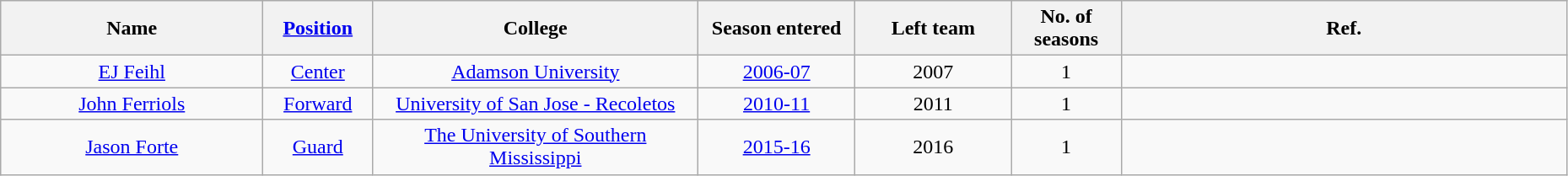<table class="wikitable sortable" style="text-align:center" width="98%">
<tr>
<th style="width:200px;">Name</th>
<th style="width:7%;"><a href='#'>Position</a></th>
<th style="width:250px;">College</th>
<th style="width:10%;">Season entered</th>
<th style="width:10%;">Left team</th>
<th style="width:7%;">No. of seasons</th>
<th class=unsortable>Ref.</th>
</tr>
<tr>
<td><a href='#'>EJ Feihl</a></td>
<td><a href='#'>Center</a></td>
<td><a href='#'>Adamson University</a></td>
<td><a href='#'>2006-07</a></td>
<td>2007</td>
<td>1</td>
<td></td>
</tr>
<tr>
<td><a href='#'>John Ferriols</a></td>
<td><a href='#'>Forward</a></td>
<td><a href='#'>University of San Jose - Recoletos</a></td>
<td><a href='#'>2010-11</a></td>
<td>2011</td>
<td>1</td>
<td></td>
</tr>
<tr>
<td><a href='#'>Jason Forte</a></td>
<td><a href='#'>Guard</a></td>
<td><a href='#'>The University of Southern Mississippi</a></td>
<td><a href='#'>2015-16</a></td>
<td>2016</td>
<td>1</td>
<td></td>
</tr>
</table>
